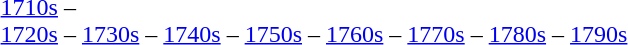<table class="toccolours" align="center">
<tr>
<td><a href='#'>1710s</a> –<br><a href='#'>1720s</a> –
<a href='#'>1730s</a> –
<a href='#'>1740s</a> –
<a href='#'>1750s</a> –
<a href='#'>1760s</a> –
<a href='#'>1770s</a> –
<a href='#'>1780s</a> –
<a href='#'>1790s</a></td>
</tr>
</table>
